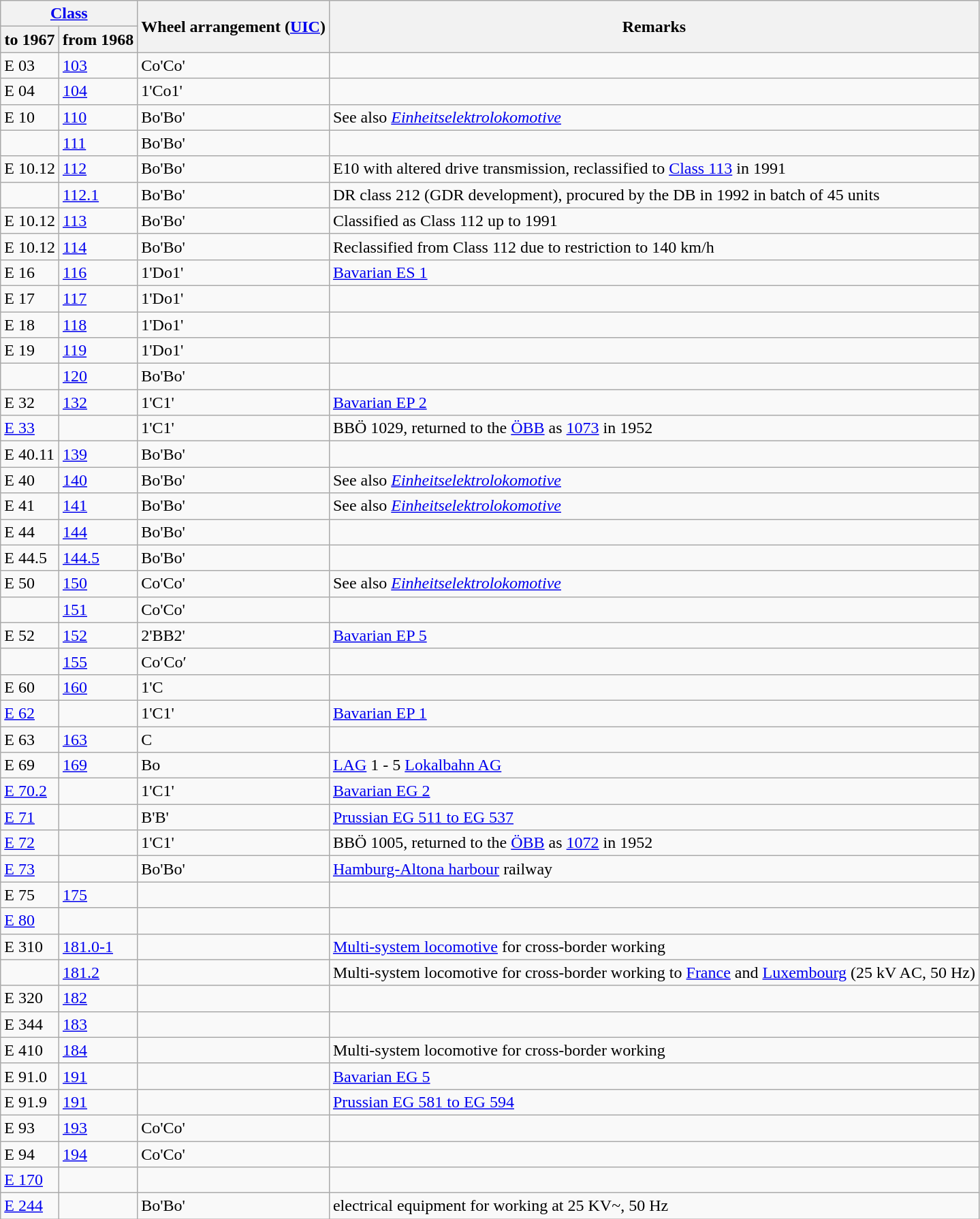<table class="wikitable">
<tr class="hintergrundfarbe6">
<th colspan="2"><a href='#'>Class</a></th>
<th rowspan="2">Wheel arrangement (<a href='#'>UIC</a>)</th>
<th rowspan="2">Remarks</th>
</tr>
<tr class="hintergrundfarbe6">
<th>to 1967</th>
<th>from 1968<br></th>
</tr>
<tr>
<td>E 03</td>
<td><a href='#'>103</a></td>
<td>Co'Co'</td>
<td></td>
</tr>
<tr>
<td>E 04</td>
<td><a href='#'>104</a></td>
<td>1'Co1'</td>
<td></td>
</tr>
<tr>
<td>E 10</td>
<td><a href='#'>110</a></td>
<td>Bo'Bo'</td>
<td>See also <em><a href='#'>Einheitselektrolokomotive</a></em></td>
</tr>
<tr>
<td></td>
<td><a href='#'>111</a></td>
<td>Bo'Bo'</td>
<td></td>
</tr>
<tr>
<td>E 10.12</td>
<td><a href='#'>112</a></td>
<td>Bo'Bo'</td>
<td>E10 with altered drive transmission, reclassified to <a href='#'>Class 113</a> in 1991</td>
</tr>
<tr>
<td></td>
<td><a href='#'>112.1</a></td>
<td>Bo'Bo'</td>
<td>DR class 212 (GDR development), procured by the DB in 1992 in batch of 45 units</td>
</tr>
<tr>
<td>E 10.12</td>
<td><a href='#'>113</a></td>
<td>Bo'Bo'</td>
<td>Classified as Class 112 up to 1991</td>
</tr>
<tr>
<td>E 10.12</td>
<td><a href='#'>114</a></td>
<td>Bo'Bo'</td>
<td>Reclassified from Class 112 due to restriction to 140 km/h</td>
</tr>
<tr>
<td>E 16</td>
<td><a href='#'>116</a></td>
<td>1'Do1'</td>
<td><a href='#'>Bavarian ES 1</a></td>
</tr>
<tr>
<td>E 17</td>
<td><a href='#'>117</a></td>
<td>1'Do1'</td>
<td></td>
</tr>
<tr>
<td>E 18</td>
<td><a href='#'>118</a></td>
<td>1'Do1'</td>
<td></td>
</tr>
<tr>
<td>E 19</td>
<td><a href='#'>119</a></td>
<td>1'Do1'</td>
<td></td>
</tr>
<tr>
<td></td>
<td><a href='#'>120</a></td>
<td>Bo'Bo'</td>
<td></td>
</tr>
<tr>
<td>E 32</td>
<td><a href='#'>132</a></td>
<td>1'C1'</td>
<td><a href='#'>Bavarian EP 2</a></td>
</tr>
<tr>
<td><a href='#'>E 33</a></td>
<td></td>
<td>1'C1'</td>
<td>BBÖ 1029, returned to the <a href='#'>ÖBB</a> as <a href='#'>1073</a> in 1952</td>
</tr>
<tr>
<td>E 40.11</td>
<td><a href='#'>139</a></td>
<td>Bo'Bo'</td>
<td></td>
</tr>
<tr>
<td>E 40</td>
<td><a href='#'>140</a></td>
<td>Bo'Bo'</td>
<td>See also <em><a href='#'>Einheitselektrolokomotive</a></em></td>
</tr>
<tr>
<td>E 41</td>
<td><a href='#'>141</a></td>
<td>Bo'Bo'</td>
<td>See also <em><a href='#'>Einheitselektrolokomotive</a></em></td>
</tr>
<tr>
<td>E 44</td>
<td><a href='#'>144</a></td>
<td>Bo'Bo'</td>
<td></td>
</tr>
<tr>
<td>E 44.5</td>
<td><a href='#'>144.5</a></td>
<td>Bo'Bo'</td>
<td></td>
</tr>
<tr>
<td>E 50</td>
<td><a href='#'>150</a></td>
<td>Co'Co'</td>
<td>See also <em><a href='#'>Einheitselektrolokomotive</a></em></td>
</tr>
<tr>
<td></td>
<td><a href='#'>151</a></td>
<td>Co'Co'</td>
<td></td>
</tr>
<tr>
<td>E 52</td>
<td><a href='#'>152</a></td>
<td>2'BB2'</td>
<td><a href='#'>Bavarian EP 5</a></td>
</tr>
<tr>
<td></td>
<td><a href='#'>155</a></td>
<td>Co′Co′</td>
<td></td>
</tr>
<tr>
<td>E 60</td>
<td><a href='#'>160</a></td>
<td>1'C</td>
<td></td>
</tr>
<tr>
<td><a href='#'>E 62</a></td>
<td></td>
<td>1'C1'</td>
<td><a href='#'>Bavarian EP 1</a></td>
</tr>
<tr>
<td>E 63</td>
<td><a href='#'>163</a></td>
<td>C</td>
<td></td>
</tr>
<tr>
<td>E 69</td>
<td><a href='#'>169</a></td>
<td>Bo</td>
<td><a href='#'>LAG</a> 1 - 5 <a href='#'>Lokalbahn AG</a></td>
</tr>
<tr>
<td><a href='#'>E 70.2</a></td>
<td></td>
<td>1'C1'</td>
<td><a href='#'>Bavarian EG 2</a></td>
</tr>
<tr>
<td><a href='#'>E 71</a></td>
<td></td>
<td>B'B'</td>
<td><a href='#'>Prussian EG 511 to EG 537</a></td>
</tr>
<tr>
<td><a href='#'>E 72</a></td>
<td></td>
<td>1'C1'</td>
<td>BBÖ 1005, returned to the <a href='#'>ÖBB</a> as <a href='#'>1072</a> in 1952</td>
</tr>
<tr>
<td><a href='#'>E 73</a></td>
<td></td>
<td>Bo'Bo'</td>
<td><a href='#'>Hamburg-Altona harbour</a> railway</td>
</tr>
<tr>
<td>E 75</td>
<td><a href='#'>175</a></td>
<td></td>
<td></td>
</tr>
<tr>
<td><a href='#'>E 80</a></td>
<td></td>
<td></td>
<td></td>
</tr>
<tr>
<td>E 310</td>
<td><a href='#'>181.0-1</a></td>
<td></td>
<td><a href='#'>Multi-system locomotive</a> for cross-border working</td>
</tr>
<tr>
<td></td>
<td><a href='#'>181.2</a></td>
<td></td>
<td>Multi-system locomotive for cross-border working to <a href='#'>France</a> and <a href='#'>Luxembourg</a> (25 kV AC, 50 Hz)</td>
</tr>
<tr>
<td>E 320</td>
<td><a href='#'>182</a></td>
<td></td>
<td></td>
</tr>
<tr>
<td>E 344</td>
<td><a href='#'>183</a></td>
<td></td>
<td></td>
</tr>
<tr>
<td>E 410</td>
<td><a href='#'>184</a></td>
<td></td>
<td>Multi-system locomotive for cross-border working</td>
</tr>
<tr>
<td>E 91.0</td>
<td><a href='#'>191</a></td>
<td></td>
<td><a href='#'>Bavarian EG 5</a></td>
</tr>
<tr>
<td>E 91.9</td>
<td><a href='#'>191</a></td>
<td></td>
<td><a href='#'>Prussian EG 581 to EG 594</a></td>
</tr>
<tr>
<td>E 93</td>
<td><a href='#'>193</a></td>
<td>Co'Co'</td>
<td></td>
</tr>
<tr>
<td>E 94</td>
<td><a href='#'>194</a></td>
<td>Co'Co'</td>
<td></td>
</tr>
<tr>
<td><a href='#'>E 170</a></td>
<td></td>
<td></td>
<td></td>
</tr>
<tr>
<td><a href='#'>E 244</a></td>
<td></td>
<td>Bo'Bo'</td>
<td>electrical equipment for working at 25 KV~, 50 Hz</td>
</tr>
</table>
